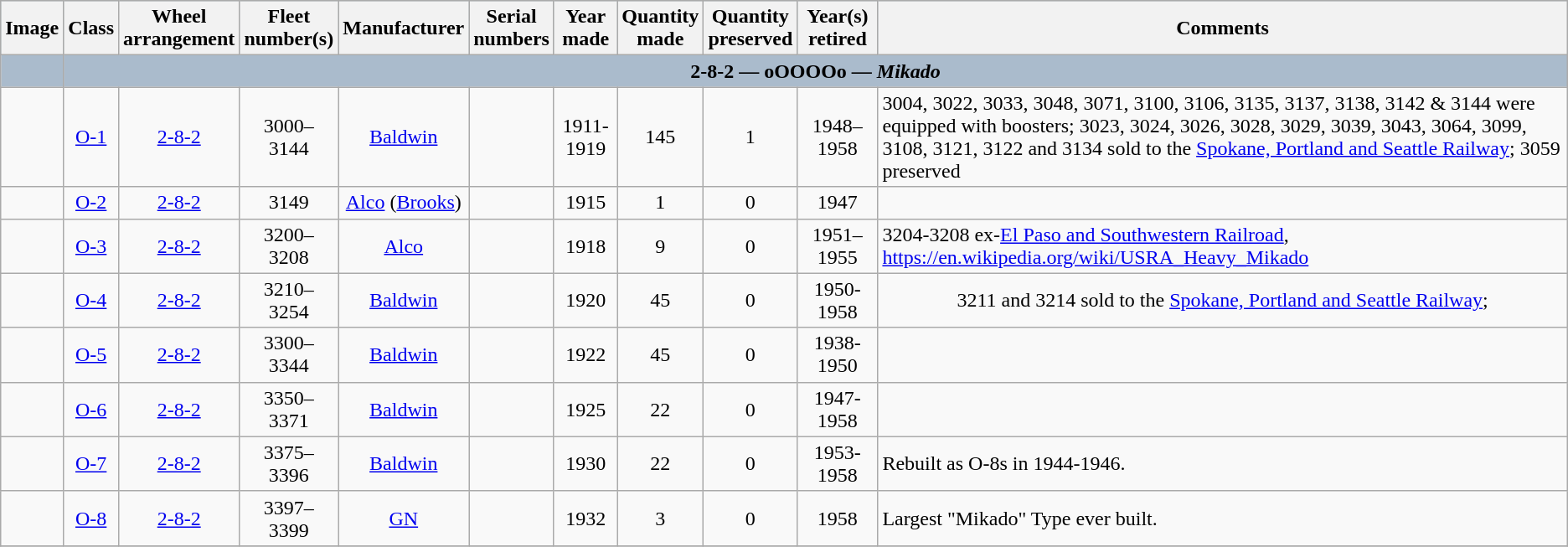<table class="wikitable" style="text-align:center">
<tr style="background:#AABBCC; font-weight:bold">
<th>Image</th>
<th>Class</th>
<th>Wheel<br>arrangement</th>
<th>Fleet<br>number(s)</th>
<th>Manufacturer</th>
<th>Serial<br>numbers</th>
<th>Year made</th>
<th>Quantity<br>made</th>
<th>Quantity<br>preserved</th>
<th>Year(s) retired</th>
<th>Comments</th>
</tr>
<tr style="background:#AABBCC; font-weight:bold">
<td></td>
<td colspan="10">2-8-2 — oOOOOo — <em>Mikado</em></td>
</tr>
<tr>
<td></td>
<td><a href='#'>O-1</a></td>
<td><a href='#'>2-8-2</a></td>
<td>3000–3144</td>
<td><a href='#'>Baldwin</a></td>
<td></td>
<td>1911-1919</td>
<td>145</td>
<td>1</td>
<td>1948–1958</td>
<td align=left>3004, 3022, 3033, 3048, 3071, 3100, 3106, 3135, 3137, 3138, 3142 & 3144 were equipped with boosters; 3023, 3024, 3026, 3028, 3029, 3039, 3043, 3064, 3099, 3108, 3121, 3122 and 3134 sold to the <a href='#'>Spokane, Portland and Seattle Railway</a>; 3059 preserved</td>
</tr>
<tr>
<td></td>
<td><a href='#'>O-2</a></td>
<td><a href='#'>2-8-2</a></td>
<td>3149</td>
<td><a href='#'>Alco</a> (<a href='#'>Brooks</a>)</td>
<td></td>
<td>1915</td>
<td>1</td>
<td>0</td>
<td>1947</td>
<td align=left></td>
</tr>
<tr>
<td></td>
<td><a href='#'>O-3</a></td>
<td><a href='#'>2-8-2</a></td>
<td>3200–3208</td>
<td><a href='#'>Alco</a></td>
<td></td>
<td>1918</td>
<td>9</td>
<td>0</td>
<td>1951–1955</td>
<td align=left>3204-3208 ex-<a href='#'>El Paso and Southwestern Railroad</a>, <a href='#'>https://en.wikipedia.org/wiki/USRA_Heavy_Mikado</a></td>
</tr>
<tr>
<td></td>
<td><a href='#'>O-4</a></td>
<td><a href='#'>2-8-2</a></td>
<td>3210–3254</td>
<td><a href='#'>Baldwin</a></td>
<td></td>
<td>1920</td>
<td>45</td>
<td>0</td>
<td>1950-1958</td>
<td>3211 and 3214 sold to the <a href='#'>Spokane, Portland and Seattle Railway</a>;</td>
</tr>
<tr>
<td></td>
<td><a href='#'>O-5</a></td>
<td><a href='#'>2-8-2</a></td>
<td>3300–3344</td>
<td><a href='#'>Baldwin</a></td>
<td></td>
<td>1922</td>
<td>45</td>
<td>0</td>
<td>1938-1950</td>
<td align=left></td>
</tr>
<tr>
<td></td>
<td><a href='#'>O-6</a></td>
<td><a href='#'>2-8-2</a></td>
<td>3350–3371</td>
<td><a href='#'>Baldwin</a></td>
<td></td>
<td>1925</td>
<td>22</td>
<td>0</td>
<td>1947-1958</td>
<td align=left></td>
</tr>
<tr>
<td></td>
<td><a href='#'>O-7</a></td>
<td><a href='#'>2-8-2</a></td>
<td>3375–3396</td>
<td><a href='#'>Baldwin</a></td>
<td></td>
<td>1930</td>
<td>22</td>
<td>0</td>
<td>1953-1958</td>
<td align="left">Rebuilt as O-8s in 1944-1946.</td>
</tr>
<tr>
<td></td>
<td><a href='#'>O-8</a></td>
<td><a href='#'>2-8-2</a></td>
<td>3397–3399</td>
<td><a href='#'>GN</a></td>
<td></td>
<td>1932</td>
<td>3</td>
<td>0</td>
<td>1958</td>
<td align=left>Largest "Mikado" Type ever built.</td>
</tr>
<tr>
</tr>
</table>
